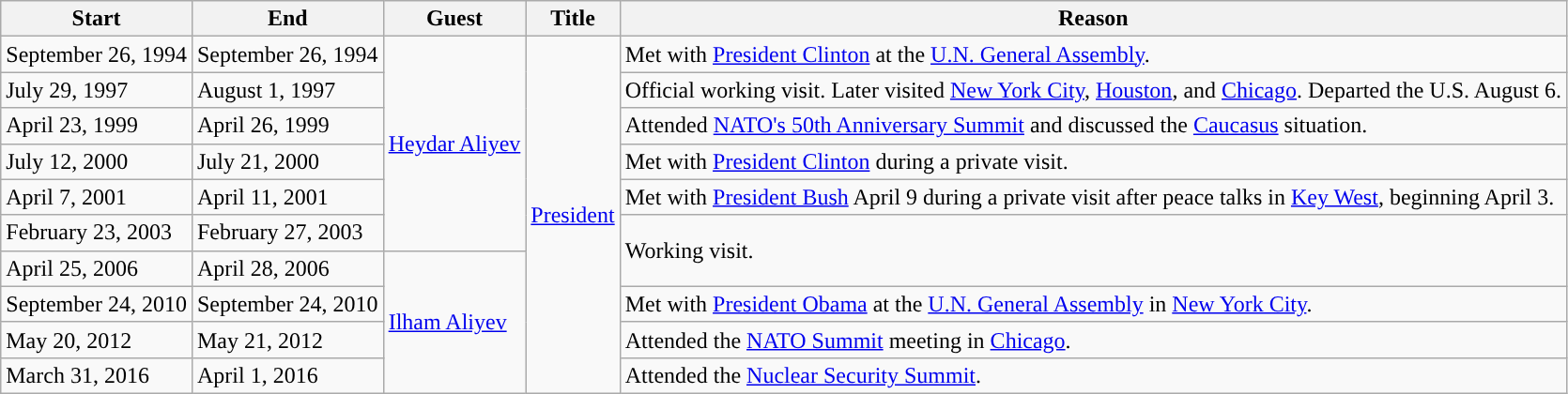<table class="wikitable sortable">
<tr>
<th>Start</th>
<th>End</th>
<th>Guest</th>
<th>Title</th>
<th>Reason</th>
</tr>
<tr>
<td>September 26, 1994</td>
<td>September 26, 1994</td>
<td rowspan=6><a href='#'>Heydar Aliyev</a></td>
<td rowspan=10><a href='#'>President</a></td>
<td>Met with <a href='#'>President Clinton</a> at the <a href='#'>U.N. General Assembly</a>.</td>
</tr>
<tr>
<td>July 29, 1997</td>
<td>August 1, 1997</td>
<td>Official working visit. Later visited <a href='#'>New York City</a>, <a href='#'>Houston</a>, and <a href='#'>Chicago</a>. Departed the U.S. August 6.</td>
</tr>
<tr>
<td>April 23, 1999</td>
<td>April 26, 1999</td>
<td>Attended <a href='#'>NATO's 50th Anniversary Summit</a> and discussed the <a href='#'>Caucasus</a> situation.</td>
</tr>
<tr>
<td>July 12, 2000</td>
<td>July 21, 2000</td>
<td>Met with <a href='#'>President Clinton</a> during a private visit.</td>
</tr>
<tr>
<td>April 7, 2001</td>
<td>April 11, 2001</td>
<td>Met with <a href='#'>President Bush</a> April 9 during a private visit after peace talks in <a href='#'>Key West</a>, beginning April 3.</td>
</tr>
<tr>
<td>February 23, 2003</td>
<td>February 27, 2003</td>
<td rowspan=2>Working visit.</td>
</tr>
<tr>
<td>April 25, 2006</td>
<td>April 28, 2006</td>
<td rowspan=4><a href='#'>Ilham Aliyev</a></td>
</tr>
<tr>
<td>September 24, 2010</td>
<td>September 24, 2010</td>
<td>Met with <a href='#'>President Obama</a> at the <a href='#'>U.N. General Assembly</a> in <a href='#'>New York City</a>.</td>
</tr>
<tr>
<td>May 20, 2012</td>
<td>May 21, 2012</td>
<td>Attended the <a href='#'>NATO Summit</a> meeting in <a href='#'>Chicago</a>.</td>
</tr>
<tr>
<td>March 31, 2016</td>
<td>April 1, 2016</td>
<td>Attended the <a href='#'>Nuclear Security Summit</a>.</td>
</tr>
</table>
